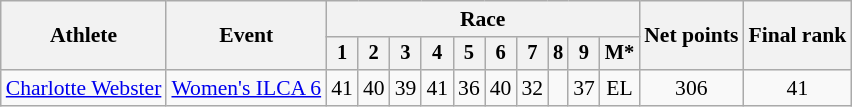<table class="wikitable" style="font-size:90%">
<tr>
<th rowspan="2">Athlete</th>
<th rowspan="2">Event</th>
<th colspan="10">Race</th>
<th rowspan=2>Net points</th>
<th rowspan=2>Final rank</th>
</tr>
<tr style="font-size:95%">
<th>1</th>
<th>2</th>
<th>3</th>
<th>4</th>
<th>5</th>
<th>6</th>
<th>7</th>
<th>8</th>
<th>9</th>
<th>M*</th>
</tr>
<tr align=center>
<td align=left><a href='#'>Charlotte Webster</a></td>
<td align=left><a href='#'>Women's ILCA 6</a></td>
<td>41</td>
<td>40</td>
<td>39</td>
<td>41</td>
<td>36</td>
<td>40</td>
<td>32</td>
<td></td>
<td>37</td>
<td>EL</td>
<td>306</td>
<td>41</td>
</tr>
</table>
